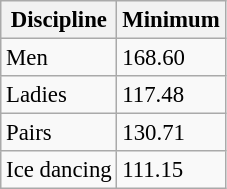<table class="wikitable" style="font-size:95%;">
<tr>
<th>Discipline</th>
<th>Minimum</th>
</tr>
<tr>
<td>Men</td>
<td>168.60</td>
</tr>
<tr>
<td>Ladies</td>
<td>117.48</td>
</tr>
<tr>
<td>Pairs</td>
<td>130.71</td>
</tr>
<tr>
<td>Ice dancing</td>
<td>111.15</td>
</tr>
</table>
